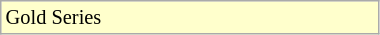<table class=wikitable style=font-size:85%;width:20%>
<tr style="background:#ffc;">
<td>Gold Series</td>
</tr>
</table>
